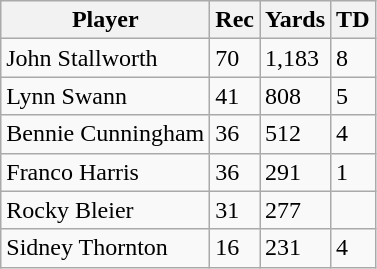<table class="wikitable">
<tr>
<th>Player</th>
<th>Rec</th>
<th>Yards</th>
<th>TD</th>
</tr>
<tr>
<td>John Stallworth</td>
<td>70</td>
<td>1,183</td>
<td>8</td>
</tr>
<tr>
<td>Lynn Swann</td>
<td>41</td>
<td>808</td>
<td>5</td>
</tr>
<tr>
<td>Bennie Cunningham</td>
<td>36</td>
<td>512</td>
<td>4</td>
</tr>
<tr>
<td>Franco Harris</td>
<td>36</td>
<td>291</td>
<td>1</td>
</tr>
<tr>
<td>Rocky Bleier</td>
<td>31</td>
<td>277</td>
<td></td>
</tr>
<tr>
<td>Sidney Thornton</td>
<td>16</td>
<td>231</td>
<td>4</td>
</tr>
</table>
